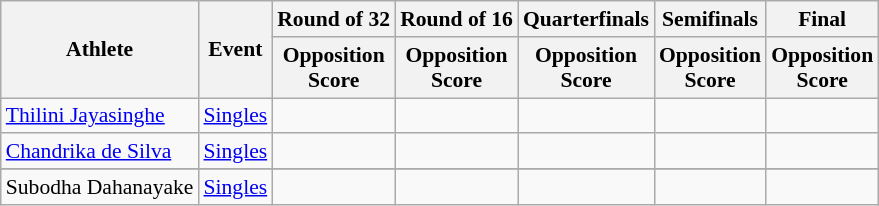<table class=wikitable style="font-size:90%">
<tr>
<th rowspan="2">Athlete</th>
<th rowspan="2">Event</th>
<th>Round of 32</th>
<th>Round of 16</th>
<th>Quarterfinals</th>
<th>Semifinals</th>
<th>Final</th>
</tr>
<tr>
<th>Opposition<br>Score</th>
<th>Opposition<br>Score</th>
<th>Opposition<br>Score</th>
<th>Opposition<br>Score</th>
<th>Opposition<br>Score</th>
</tr>
<tr>
<td><a href='#'>Thilini Jayasinghe</a></td>
<td><a href='#'>Singles</a></td>
<td></td>
<td></td>
<td></td>
<td></td>
<td></td>
</tr>
<tr>
<td><a href='#'>Chandrika de Silva</a></td>
<td><a href='#'>Singles</a></td>
<td></td>
<td></td>
<td></td>
<td></td>
<td></td>
</tr>
<tr>
</tr>
<tr>
<td>Subodha Dahanayake</td>
<td><a href='#'>Singles</a></td>
<td></td>
<td></td>
<td></td>
<td></td>
<td></td>
</tr>
</table>
